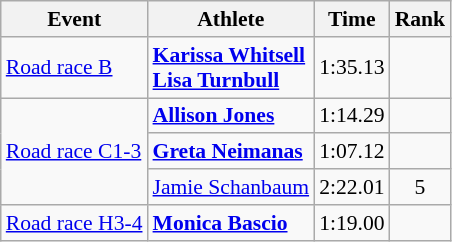<table class=wikitable style="font-size:90%">
<tr>
<th>Event</th>
<th>Athlete</th>
<th>Time</th>
<th>Rank</th>
</tr>
<tr>
<td><a href='#'>Road race B</a></td>
<td><strong><a href='#'>Karissa Whitsell</a><br><a href='#'>Lisa Turnbull</a></strong></td>
<td align=center>1:35.13</td>
<td align=center></td>
</tr>
<tr>
<td rowspan=3><a href='#'>Road race C1-3</a></td>
<td><strong><a href='#'>Allison Jones</a></strong></td>
<td align=center>1:14.29</td>
<td align=center></td>
</tr>
<tr>
<td><strong><a href='#'>Greta Neimanas</a></strong></td>
<td align=center>1:07.12</td>
<td align=center></td>
</tr>
<tr>
<td><a href='#'>Jamie Schanbaum</a></td>
<td align=center>2:22.01</td>
<td align=center>5</td>
</tr>
<tr>
<td><a href='#'>Road race H3-4</a></td>
<td><strong><a href='#'>Monica Bascio</a></strong></td>
<td align=center>1:19.00</td>
<td align=center></td>
</tr>
</table>
